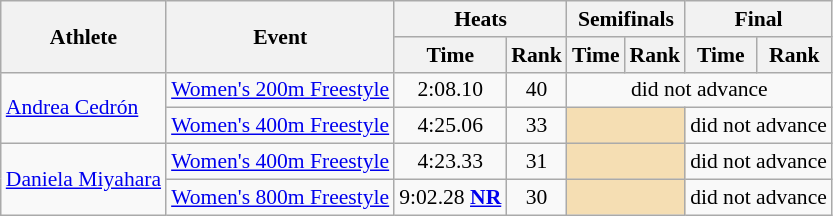<table class=wikitable style="font-size:90%">
<tr>
<th rowspan="2">Athlete</th>
<th rowspan="2">Event</th>
<th colspan="2">Heats</th>
<th colspan="2">Semifinals</th>
<th colspan="2">Final</th>
</tr>
<tr>
<th>Time</th>
<th>Rank</th>
<th>Time</th>
<th>Rank</th>
<th>Time</th>
<th>Rank</th>
</tr>
<tr>
<td rowspan="2"><a href='#'>Andrea Cedrón</a></td>
<td><a href='#'>Women's 200m Freestyle</a></td>
<td align=center>2:08.10</td>
<td align=center>40</td>
<td align=center colspan=4>did not advance</td>
</tr>
<tr>
<td><a href='#'>Women's 400m Freestyle</a></td>
<td align=center>4:25.06</td>
<td align=center>33</td>
<td colspan= 2 bgcolor="wheat"></td>
<td align=center colspan=2>did not advance</td>
</tr>
<tr>
<td rowspan="2"><a href='#'>Daniela Miyahara</a></td>
<td><a href='#'>Women's 400m Freestyle</a></td>
<td align=center>4:23.33</td>
<td align=center>31</td>
<td colspan= 2 bgcolor="wheat"></td>
<td align=center colspan=2>did not advance</td>
</tr>
<tr>
<td><a href='#'>Women's 800m Freestyle</a></td>
<td align=center>9:02.28 <strong><a href='#'>NR</a></strong></td>
<td align=center>30</td>
<td colspan= 2 bgcolor="wheat"></td>
<td align=center colspan=2>did not advance</td>
</tr>
</table>
